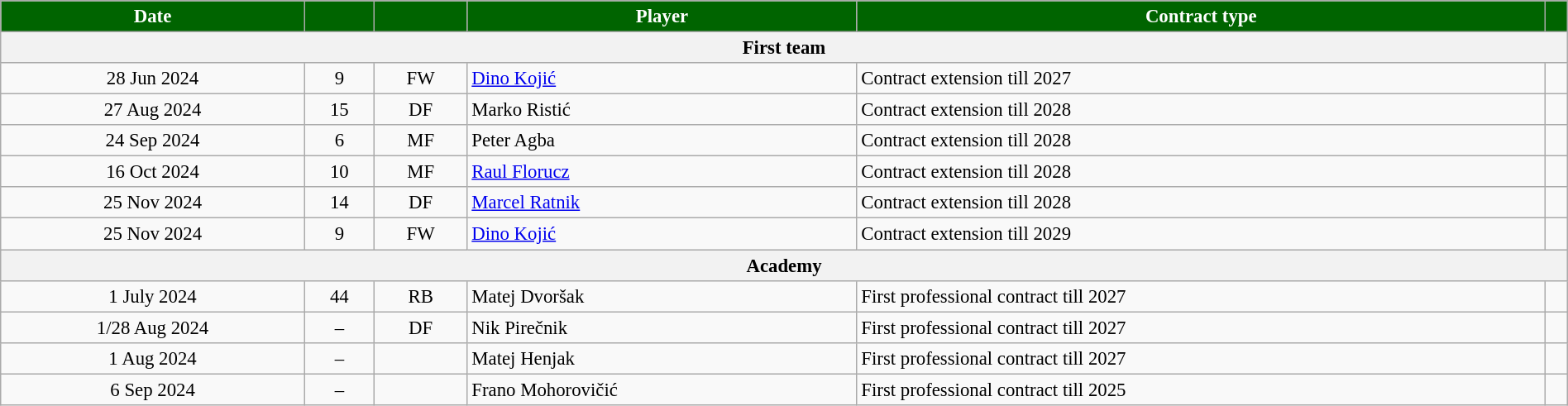<table class="wikitable sortable" style="text-align:center; font-size:95%; width:100%;">
<tr>
<th style="background-color:darkgreen; color:#ffffff;">Date</th>
<th style="background-color:darkgreen; color:#ffffff;"></th>
<th style="background-color:darkgreen; color:#ffffff;"></th>
<th style="background-color:darkgreen; color:#ffffff;">Player</th>
<th style="background-color:darkgreen; color:#ffffff;">Contract type</th>
<th style="background-color:darkgreen; color:#ffffff;" class="unsortable"></th>
</tr>
<tr>
<th colspan="6">First team</th>
</tr>
<tr>
<td>28 Jun 2024</td>
<td>9</td>
<td>FW</td>
<td style="text-align:left;" data-sort-value="Kojić"> <a href='#'>Dino Kojić</a></td>
<td style="text-align:left;">Contract extension till 2027</td>
<td></td>
</tr>
<tr>
<td>27 Aug 2024</td>
<td>15</td>
<td>DF</td>
<td style="text-align:left;" data-sort-value="Ristić"> Marko Ristić</td>
<td style="text-align:left;">Contract extension till 2028</td>
<td></td>
</tr>
<tr>
<td>24 Sep 2024</td>
<td>6</td>
<td>MF</td>
<td style="text-align:left;" data-sort-value="Agba"> Peter Agba</td>
<td style="text-align:left;">Contract extension till 2028</td>
<td></td>
</tr>
<tr>
<td>16 Oct 2024</td>
<td>10</td>
<td>MF</td>
<td style="text-align:left;" data-sort-value="Florucz"> <a href='#'>Raul Florucz</a></td>
<td style="text-align:left;">Contract extension till 2028</td>
<td></td>
</tr>
<tr>
<td>25 Nov 2024</td>
<td>14</td>
<td>DF</td>
<td style="text-align:left;" data-sort-value="Ratnik"> <a href='#'>Marcel Ratnik</a></td>
<td style="text-align:left;">Contract extension till 2028</td>
<td></td>
</tr>
<tr>
<td>25 Nov 2024</td>
<td>9</td>
<td>FW</td>
<td style="text-align:left;" data-sort-value="Kojić"> <a href='#'>Dino Kojić</a></td>
<td style="text-align:left;">Contract extension till 2029</td>
<td></td>
</tr>
<tr>
<th colspan="6">Academy</th>
</tr>
<tr>
<td>1 July 2024</td>
<td>44</td>
<td>RB</td>
<td style="text-align:left;" data-sort-value="Dvoršak"> Matej Dvoršak</td>
<td style="text-align:left;">First professional contract till 2027</td>
<td></td>
</tr>
<tr>
<td>1/28 Aug 2024</td>
<td>–</td>
<td>DF</td>
<td style="text-align:left;" data-sort-value="Pirečnik"> Nik Pirečnik</td>
<td style="text-align:left;">First professional contract till 2027</td>
<td></td>
</tr>
<tr>
<td>1 Aug 2024</td>
<td>–</td>
<td></td>
<td style="text-align:left;" data-sort-value="Henjak"> Matej Henjak</td>
<td style="text-align:left;">First professional contract till 2027</td>
<td></td>
</tr>
<tr>
<td>6 Sep 2024</td>
<td>–</td>
<td></td>
<td style="text-align:left;" data-sort-value="Mohorovičić"> Frano Mohorovičić</td>
<td style="text-align:left;">First professional contract till 2025</td>
<td></td>
</tr>
</table>
